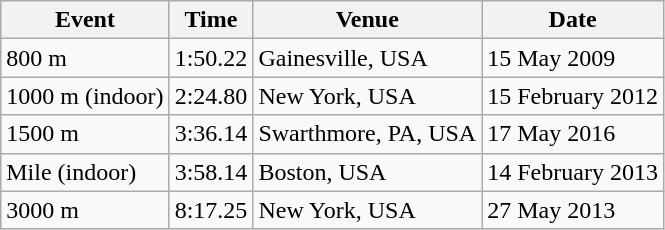<table class="wikitable">
<tr>
<th>Event</th>
<th>Time</th>
<th>Venue</th>
<th>Date</th>
</tr>
<tr>
<td>800 m</td>
<td>1:50.22</td>
<td>Gainesville, USA</td>
<td>15 May 2009</td>
</tr>
<tr>
<td>1000 m (indoor)</td>
<td>2:24.80</td>
<td>New York, USA</td>
<td>15 February 2012</td>
</tr>
<tr>
<td>1500 m</td>
<td>3:36.14</td>
<td>Swarthmore, PA, USA</td>
<td>17 May 2016</td>
</tr>
<tr>
<td>Mile (indoor)</td>
<td>3:58.14</td>
<td>Boston, USA</td>
<td>14 February 2013</td>
</tr>
<tr>
<td>3000 m</td>
<td>8:17.25</td>
<td>New York, USA</td>
<td>27 May 2013</td>
</tr>
</table>
